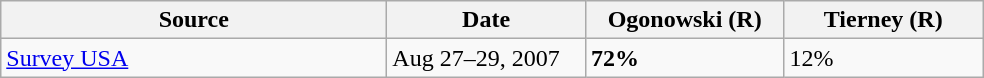<table class="wikitable">
<tr>
<th width=250px>Source</th>
<th width=125px>Date</th>
<th width=125px>Ogonowski (R)</th>
<th width=125px>Tierney (R)</th>
</tr>
<tr>
<td><a href='#'>Survey USA</a></td>
<td>Aug 27–29, 2007</td>
<td><strong>72%</strong></td>
<td>12%</td>
</tr>
</table>
